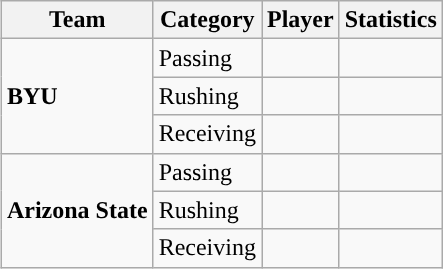<table class="wikitable" style="float: right;">
<tr>
<th>Team</th>
<th>Category</th>
<th>Player</th>
<th>Statistics</th>
</tr>
<tr>
<td rowspan=3><strong>BYU</strong></td>
<td>Passing</td>
<td></td>
<td></td>
</tr>
<tr>
<td>Rushing</td>
<td></td>
<td></td>
</tr>
<tr>
<td>Receiving</td>
<td></td>
<td></td>
</tr>
<tr>
<td rowspan=3><strong>Arizona State</strong></td>
<td>Passing</td>
<td></td>
<td></td>
</tr>
<tr>
<td>Rushing</td>
<td></td>
<td></td>
</tr>
<tr>
<td>Receiving</td>
<td></td>
<td></td>
</tr>
</table>
